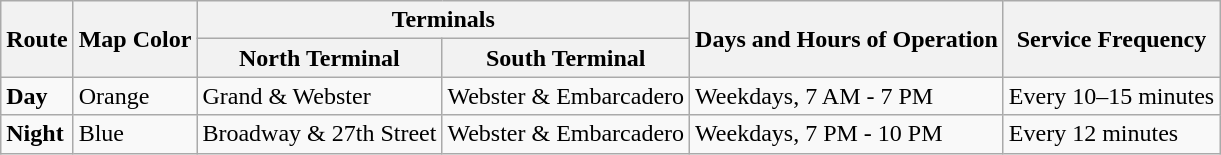<table class="wikitable">
<tr>
<th rowspan="2">Route</th>
<th rowspan="2">Map Color</th>
<th colspan="2">Terminals</th>
<th rowspan="2">Days and Hours of Operation</th>
<th rowspan="2">Service Frequency</th>
</tr>
<tr>
<th>North Terminal</th>
<th>South Terminal</th>
</tr>
<tr>
<td><strong>Day</strong></td>
<td>Orange</td>
<td>Grand & Webster</td>
<td>Webster & Embarcadero</td>
<td>Weekdays, 7 AM - 7 PM</td>
<td>Every 10–15 minutes</td>
</tr>
<tr>
<td><strong>Night</strong></td>
<td>Blue</td>
<td>Broadway & 27th Street</td>
<td>Webster & Embarcadero</td>
<td>Weekdays, 7 PM - 10 PM</td>
<td>Every 12 minutes</td>
</tr>
</table>
